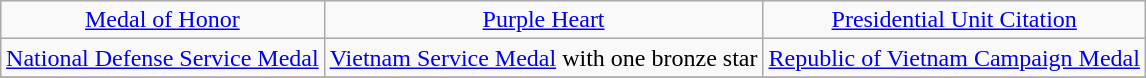<table class="wikitable" style="margin:1em auto; text-align:center;">
<tr>
<td><a href='#'>Medal of Honor</a></td>
<td><a href='#'>Purple Heart</a></td>
<td><a href='#'>Presidential Unit Citation</a></td>
</tr>
<tr>
<td><a href='#'>National Defense Service Medal</a></td>
<td><a href='#'>Vietnam Service Medal</a> with one bronze star</td>
<td><a href='#'>Republic of Vietnam Campaign Medal</a></td>
</tr>
<tr>
</tr>
</table>
